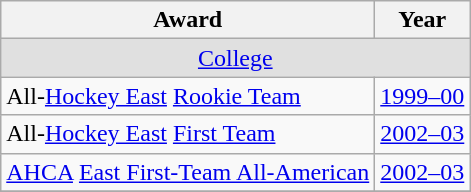<table class="wikitable">
<tr>
<th>Award</th>
<th>Year</th>
</tr>
<tr ALIGN="center" bgcolor="#e0e0e0">
<td colspan="3"><a href='#'>College</a></td>
</tr>
<tr>
<td>All-<a href='#'>Hockey East</a> <a href='#'>Rookie Team</a></td>
<td><a href='#'>1999–00</a></td>
</tr>
<tr>
<td>All-<a href='#'>Hockey East</a> <a href='#'>First Team</a></td>
<td><a href='#'>2002–03</a></td>
</tr>
<tr>
<td><a href='#'>AHCA</a> <a href='#'>East First-Team All-American</a></td>
<td><a href='#'>2002–03</a></td>
</tr>
<tr>
</tr>
</table>
